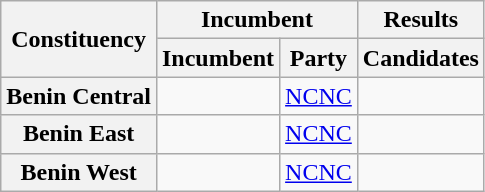<table class="wikitable sortable">
<tr>
<th rowspan="2">Constituency</th>
<th colspan="2">Incumbent</th>
<th>Results</th>
</tr>
<tr valign="bottom">
<th>Incumbent</th>
<th>Party</th>
<th>Candidates</th>
</tr>
<tr>
<th>Benin Central</th>
<td></td>
<td><a href='#'>NCNC</a></td>
<td nowrap=""></td>
</tr>
<tr>
<th>Benin East</th>
<td></td>
<td><a href='#'>NCNC</a></td>
<td nowrap=""></td>
</tr>
<tr>
<th>Benin West</th>
<td></td>
<td><a href='#'>NCNC</a></td>
<td nowrap=""></td>
</tr>
</table>
